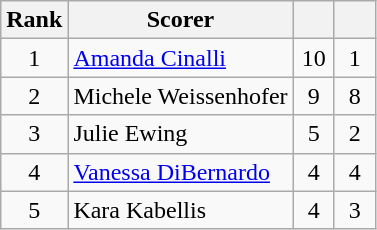<table class="wikitable">
<tr>
<th>Rank</th>
<th>Scorer</th>
<th width=20></th>
<th width=20></th>
</tr>
<tr>
<td align=center>1</td>
<td> <a href='#'>Amanda Cinalli</a></td>
<td align=center>10</td>
<td align=center>1</td>
</tr>
<tr>
<td align=center>2</td>
<td> Michele Weissenhofer</td>
<td align=center>9</td>
<td align=center>8</td>
</tr>
<tr>
<td align=center>3</td>
<td> Julie Ewing</td>
<td align=center>5</td>
<td align=center>2</td>
</tr>
<tr>
<td align=center>4</td>
<td> <a href='#'>Vanessa DiBernardo</a></td>
<td align=center>4</td>
<td align=center>4</td>
</tr>
<tr>
<td align=center>5</td>
<td> Kara Kabellis</td>
<td align=center>4</td>
<td align=center>3</td>
</tr>
</table>
